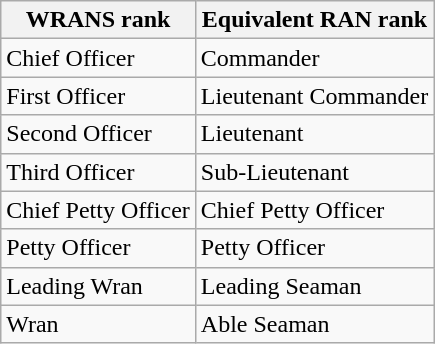<table class="wikitable" border="1">
<tr>
<th>WRANS rank</th>
<th>Equivalent RAN rank</th>
</tr>
<tr>
<td>Chief Officer</td>
<td>Commander</td>
</tr>
<tr>
<td>First Officer</td>
<td>Lieutenant Commander</td>
</tr>
<tr>
<td>Second Officer</td>
<td>Lieutenant</td>
</tr>
<tr>
<td>Third Officer</td>
<td>Sub-Lieutenant</td>
</tr>
<tr>
<td>Chief Petty Officer</td>
<td>Chief Petty Officer</td>
</tr>
<tr>
<td>Petty Officer</td>
<td>Petty Officer</td>
</tr>
<tr>
<td>Leading Wran</td>
<td>Leading Seaman</td>
</tr>
<tr>
<td>Wran</td>
<td>Able Seaman</td>
</tr>
</table>
